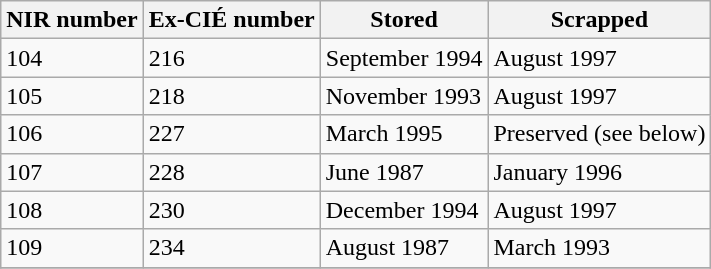<table class="wikitable">
<tr>
<th>NIR number</th>
<th>Ex-CIÉ number</th>
<th>Stored</th>
<th>Scrapped</th>
</tr>
<tr>
<td>104</td>
<td>216</td>
<td>September 1994</td>
<td>August 1997</td>
</tr>
<tr>
<td>105</td>
<td>218</td>
<td>November 1993</td>
<td>August 1997</td>
</tr>
<tr>
<td>106</td>
<td>227</td>
<td>March 1995</td>
<td>Preserved (see below)</td>
</tr>
<tr>
<td>107</td>
<td>228</td>
<td>June 1987</td>
<td>January 1996</td>
</tr>
<tr>
<td>108</td>
<td>230</td>
<td>December 1994</td>
<td>August 1997</td>
</tr>
<tr>
<td>109</td>
<td>234</td>
<td>August 1987</td>
<td>March 1993</td>
</tr>
<tr>
</tr>
</table>
